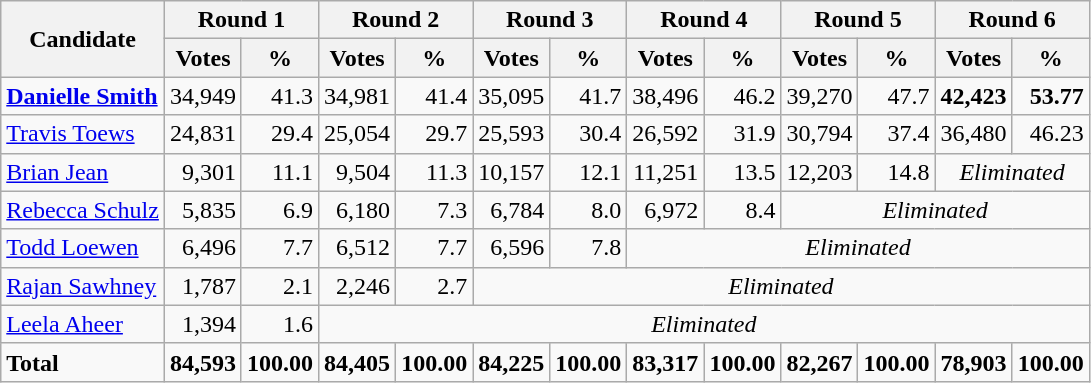<table class="wikitable">
<tr>
<th rowspan=2>Candidate</th>
<th colspan=2>Round 1</th>
<th colspan=2>Round 2</th>
<th colspan=2>Round 3</th>
<th colspan=2>Round 4</th>
<th colspan=2>Round 5</th>
<th colspan=2>Round 6</th>
</tr>
<tr>
<th>Votes</th>
<th>%</th>
<th>Votes</th>
<th>%</th>
<th>Votes</th>
<th>%</th>
<th>Votes</th>
<th>%</th>
<th>Votes</th>
<th>%</th>
<th>Votes</th>
<th>%</th>
</tr>
<tr>
<td><strong><a href='#'>Danielle Smith</a></strong></td>
<td style="text-align:right">34,949</td>
<td style="text-align:right">41.3</td>
<td style="text-align:right">34,981</td>
<td style="text-align:right">41.4</td>
<td style="text-align:right">35,095</td>
<td style="text-align:right">41.7</td>
<td style="text-align:right">38,496</td>
<td style="text-align:right">46.2</td>
<td style="text-align:right">39,270</td>
<td style="text-align:right">47.7</td>
<td style="text-align:right"><strong>42,423</strong></td>
<td style="text-align:right"><strong>53.77</strong></td>
</tr>
<tr>
<td><a href='#'>Travis Toews</a></td>
<td style="text-align:right">24,831</td>
<td style="text-align:right">29.4</td>
<td style="text-align:right">25,054</td>
<td style="text-align:right">29.7</td>
<td style="text-align:right">25,593</td>
<td style="text-align:right">30.4</td>
<td style="text-align:right">26,592</td>
<td style="text-align:right">31.9</td>
<td style="text-align:right">30,794</td>
<td style="text-align:right">37.4</td>
<td style="text-align:right">36,480</td>
<td style="text-align:right">46.23</td>
</tr>
<tr>
<td><a href='#'>Brian Jean</a></td>
<td style="text-align:right">9,301</td>
<td style="text-align:right">11.1</td>
<td style="text-align:right">9,504</td>
<td style="text-align:right">11.3</td>
<td style="text-align:right">10,157</td>
<td style="text-align:right">12.1</td>
<td style="text-align:right">11,251</td>
<td style="text-align:right">13.5</td>
<td style="text-align:right">12,203</td>
<td style="text-align:right">14.8</td>
<td colspan="2" style="text-align:center"><em>Eliminated</em></td>
</tr>
<tr>
<td><a href='#'>Rebecca Schulz</a></td>
<td style="text-align:right">5,835</td>
<td style="text-align:right">6.9</td>
<td style="text-align:right">6,180</td>
<td style="text-align:right">7.3</td>
<td style="text-align:right">6,784</td>
<td style="text-align:right">8.0</td>
<td style="text-align:right">6,972</td>
<td style="text-align:right">8.4</td>
<td colspan="4" style="text-align:center"><em>Eliminated</em></td>
</tr>
<tr>
<td><a href='#'>Todd Loewen</a></td>
<td style="text-align:right">6,496</td>
<td style="text-align:right">7.7</td>
<td style="text-align:right">6,512</td>
<td style="text-align:right">7.7</td>
<td style="text-align:right">6,596</td>
<td style="text-align:right">7.8</td>
<td colspan="6" style="text-align:center"><em>Eliminated</em></td>
</tr>
<tr>
<td><a href='#'>Rajan Sawhney</a></td>
<td style="text-align:right">1,787</td>
<td style="text-align:right">2.1</td>
<td style="text-align:right">2,246</td>
<td style="text-align:right">2.7</td>
<td colspan="8" style="text-align:center"><em>Eliminated</em></td>
</tr>
<tr>
<td><a href='#'>Leela Aheer</a></td>
<td style="text-align:right">1,394</td>
<td style="text-align:right">1.6</td>
<td colspan="10" style="text-align:center"><em>Eliminated</em></td>
</tr>
<tr>
<td><strong>Total</strong></td>
<td style="text-align:right"><strong>84,593</strong></td>
<td style="text-align:right"><strong>100.00</strong></td>
<td style="text-align:right"><strong>84,405</strong></td>
<td style="text-align:right"><strong>100.00</strong></td>
<td style="text-align:right"><strong>84,225</strong></td>
<td style="text-align:right"><strong>100.00</strong></td>
<td style="text-align:right"><strong>83,317</strong></td>
<td style="text-align:right"><strong>100.00</strong></td>
<td style="text-align:right"><strong>82,267</strong></td>
<td style="text-align:right"><strong>100.00</strong></td>
<td style="text-align:right"><strong>78,903</strong></td>
<td style="text-align:right"><strong>100.00</strong></td>
</tr>
</table>
